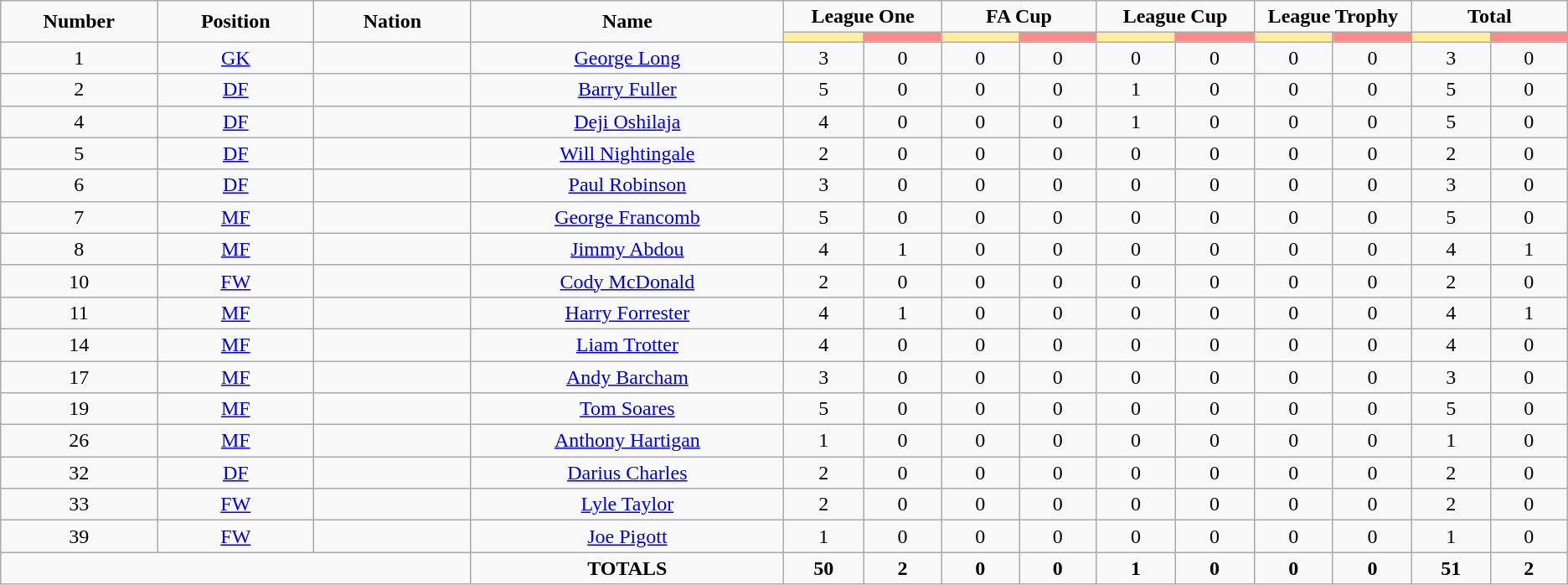<table class="wikitable" style="text-align:center;">
<tr style="text-align:center;">
<td rowspan="2"  style="width:10%; "><strong>Number</strong></td>
<td rowspan="2"  style="width:10%; "><strong>Position</strong></td>
<td rowspan="2"  style="width:10%; "><strong>Nation</strong></td>
<td rowspan="2"  style="width:20%; "><strong>Name</strong></td>
<td colspan="2"><strong>League One</strong></td>
<td colspan="2"><strong>FA Cup</strong></td>
<td colspan="2"><strong>League Cup</strong></td>
<td colspan="2"><strong>League Trophy</strong></td>
<td colspan="2"><strong>Total</strong></td>
</tr>
<tr>
<th style="width:60px; background:#fe9;"></th>
<th style="width:60px; background:#ff8888;"></th>
<th style="width:60px; background:#fe9;"></th>
<th style="width:60px; background:#ff8888;"></th>
<th style="width:60px; background:#fe9;"></th>
<th style="width:60px; background:#ff8888;"></th>
<th style="width:60px; background:#fe9;"></th>
<th style="width:60px; background:#ff8888;"></th>
<th style="width:60px; background:#fe9;"></th>
<th style="width:60px; background:#ff8888;"></th>
</tr>
<tr>
<td>1</td>
<td><a href='#'>GK</a></td>
<td></td>
<td><a href='#'>George Long</a></td>
<td>3</td>
<td>0</td>
<td>0</td>
<td>0</td>
<td>0</td>
<td>0</td>
<td>0</td>
<td>0</td>
<td>3</td>
<td>0</td>
</tr>
<tr>
<td>2</td>
<td><a href='#'>DF</a></td>
<td></td>
<td><a href='#'>Barry Fuller</a></td>
<td>5</td>
<td>0</td>
<td>0</td>
<td>0</td>
<td>1</td>
<td>0</td>
<td>0</td>
<td>0</td>
<td>5</td>
<td>0</td>
</tr>
<tr>
<td>4</td>
<td><a href='#'>DF</a></td>
<td></td>
<td><a href='#'>Deji Oshilaja</a></td>
<td>4</td>
<td>0</td>
<td>0</td>
<td>0</td>
<td>1</td>
<td>0</td>
<td>0</td>
<td>0</td>
<td>5</td>
<td>0</td>
</tr>
<tr>
<td>5</td>
<td><a href='#'>DF</a></td>
<td></td>
<td><a href='#'>Will Nightingale</a></td>
<td>2</td>
<td>0</td>
<td>0</td>
<td>0</td>
<td>0</td>
<td>0</td>
<td>0</td>
<td>0</td>
<td>2</td>
<td>0</td>
</tr>
<tr>
<td>6</td>
<td><a href='#'>DF</a></td>
<td></td>
<td><a href='#'>Paul Robinson</a></td>
<td>3</td>
<td>0</td>
<td>0</td>
<td>0</td>
<td>0</td>
<td>0</td>
<td>0</td>
<td>0</td>
<td>3</td>
<td>0</td>
</tr>
<tr>
<td>7</td>
<td><a href='#'>MF</a></td>
<td></td>
<td><a href='#'>George Francomb</a></td>
<td>5</td>
<td>0</td>
<td>0</td>
<td>0</td>
<td>0</td>
<td>0</td>
<td>0</td>
<td>0</td>
<td>5</td>
<td>0</td>
</tr>
<tr>
<td>8</td>
<td><a href='#'>MF</a></td>
<td></td>
<td><a href='#'>Jimmy Abdou</a></td>
<td>4</td>
<td>1</td>
<td>0</td>
<td>0</td>
<td>0</td>
<td>0</td>
<td>0</td>
<td>0</td>
<td>4</td>
<td>1</td>
</tr>
<tr>
<td>10</td>
<td><a href='#'>FW</a></td>
<td></td>
<td><a href='#'>Cody McDonald</a></td>
<td>2</td>
<td>0</td>
<td>0</td>
<td>0</td>
<td>0</td>
<td>0</td>
<td>0</td>
<td>0</td>
<td>2</td>
<td>0</td>
</tr>
<tr>
<td>11</td>
<td><a href='#'>MF</a></td>
<td></td>
<td><a href='#'>Harry Forrester</a></td>
<td>4</td>
<td>1</td>
<td>0</td>
<td>0</td>
<td>0</td>
<td>0</td>
<td>0</td>
<td>0</td>
<td>4</td>
<td>1</td>
</tr>
<tr>
<td>14</td>
<td><a href='#'>MF</a></td>
<td></td>
<td><a href='#'>Liam Trotter</a></td>
<td>4</td>
<td>0</td>
<td>0</td>
<td>0</td>
<td>0</td>
<td>0</td>
<td>0</td>
<td>0</td>
<td>4</td>
<td>0</td>
</tr>
<tr>
<td>17</td>
<td><a href='#'>MF</a></td>
<td></td>
<td><a href='#'>Andy Barcham</a></td>
<td>3</td>
<td>0</td>
<td>0</td>
<td>0</td>
<td>0</td>
<td>0</td>
<td>0</td>
<td>0</td>
<td>3</td>
<td>0</td>
</tr>
<tr>
<td>19</td>
<td><a href='#'>MF</a></td>
<td></td>
<td><a href='#'>Tom Soares</a></td>
<td>5</td>
<td>0</td>
<td>0</td>
<td>0</td>
<td>0</td>
<td>0</td>
<td>0</td>
<td>0</td>
<td>5</td>
<td>0</td>
</tr>
<tr>
<td>26</td>
<td><a href='#'>MF</a></td>
<td></td>
<td><a href='#'>Anthony Hartigan</a></td>
<td>1</td>
<td>0</td>
<td>0</td>
<td>0</td>
<td>0</td>
<td>0</td>
<td>0</td>
<td>0</td>
<td>1</td>
<td>0</td>
</tr>
<tr>
<td>32</td>
<td><a href='#'>DF</a></td>
<td></td>
<td><a href='#'>Darius Charles</a></td>
<td>2</td>
<td>0</td>
<td>0</td>
<td>0</td>
<td>0</td>
<td>0</td>
<td>0</td>
<td>0</td>
<td>2</td>
<td>0</td>
</tr>
<tr>
<td>33</td>
<td><a href='#'>FW</a></td>
<td></td>
<td><a href='#'>Lyle Taylor</a></td>
<td>2</td>
<td>0</td>
<td>0</td>
<td>0</td>
<td>0</td>
<td>0</td>
<td>0</td>
<td>0</td>
<td>2</td>
<td>0</td>
</tr>
<tr>
<td>39</td>
<td><a href='#'>FW</a></td>
<td></td>
<td><a href='#'>Joe Pigott</a></td>
<td>1</td>
<td>0</td>
<td>0</td>
<td>0</td>
<td>0</td>
<td>0</td>
<td>0</td>
<td>0</td>
<td>1</td>
<td>0</td>
</tr>
<tr>
<td colspan="3"></td>
<td><strong>TOTALS</strong></td>
<td><strong>50</strong></td>
<td><strong>2</strong></td>
<td><strong>0</strong></td>
<td><strong>0</strong></td>
<td><strong>1</strong></td>
<td><strong>0</strong></td>
<td><strong>0</strong></td>
<td><strong>0</strong></td>
<td><strong>51</strong></td>
<td><strong>2</strong></td>
</tr>
</table>
